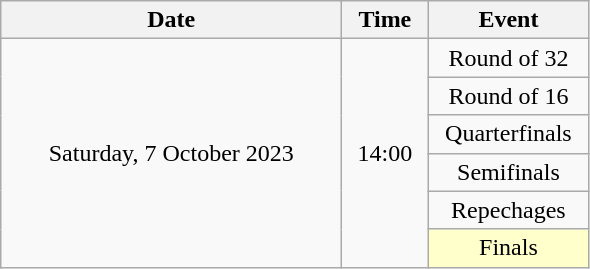<table class = "wikitable" style="text-align:center;">
<tr>
<th width=220>Date</th>
<th width=50>Time</th>
<th width=100>Event</th>
</tr>
<tr>
<td rowspan=6>Saturday, 7 October 2023</td>
<td rowspan=6>14:00</td>
<td>Round of 32</td>
</tr>
<tr>
<td>Round of 16</td>
</tr>
<tr>
<td>Quarterfinals</td>
</tr>
<tr>
<td>Semifinals</td>
</tr>
<tr>
<td>Repechages</td>
</tr>
<tr>
<td bgcolor=ffffcc>Finals</td>
</tr>
</table>
